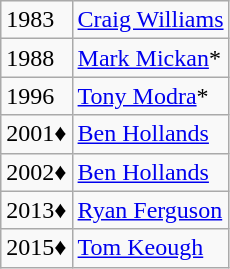<table class="wikitable">
<tr>
<td>1983</td>
<td><a href='#'>Craig Williams</a></td>
</tr>
<tr>
<td>1988</td>
<td><a href='#'>Mark Mickan</a>*</td>
</tr>
<tr>
<td>1996</td>
<td><a href='#'>Tony Modra</a>*</td>
</tr>
<tr>
<td>2001♦</td>
<td><a href='#'>Ben Hollands</a></td>
</tr>
<tr>
<td>2002♦</td>
<td><a href='#'>Ben Hollands</a></td>
</tr>
<tr>
<td>2013♦</td>
<td><a href='#'>Ryan Ferguson</a></td>
</tr>
<tr>
<td>2015♦</td>
<td><a href='#'>Tom Keough</a></td>
</tr>
</table>
